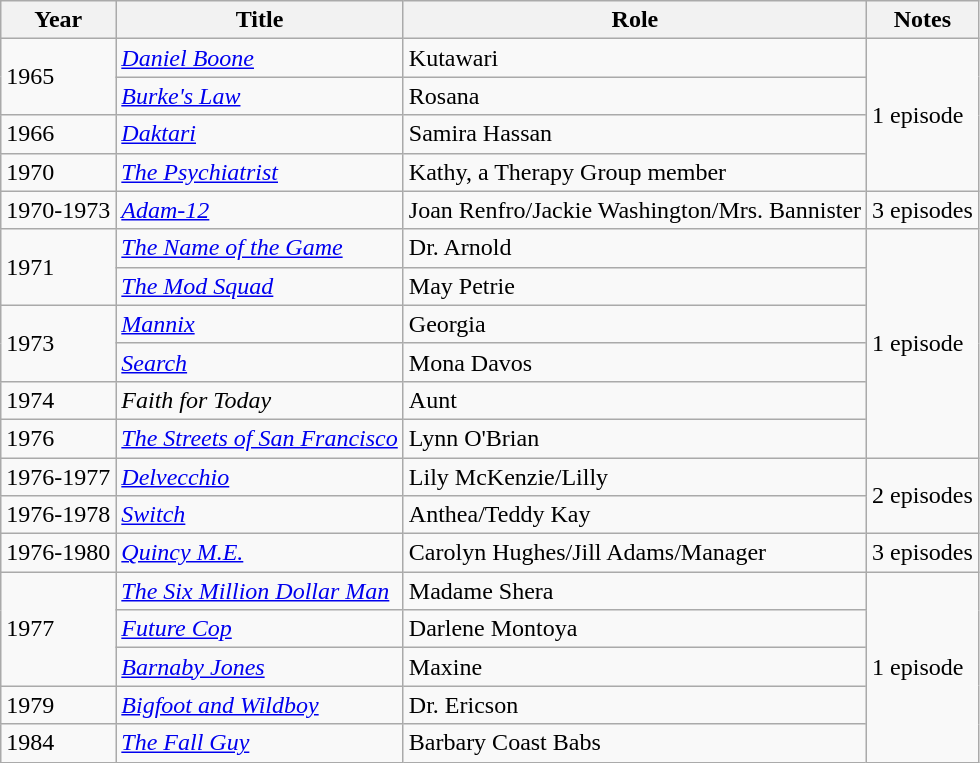<table class="wikitable sortable">
<tr>
<th>Year</th>
<th>Title</th>
<th>Role</th>
<th>Notes</th>
</tr>
<tr>
<td rowspan="2">1965</td>
<td><em><a href='#'>Daniel Boone</a></em></td>
<td>Kutawari</td>
<td rowspan="4">1 episode</td>
</tr>
<tr>
<td><em><a href='#'>Burke's Law</a></em></td>
<td>Rosana</td>
</tr>
<tr>
<td>1966</td>
<td><em><a href='#'>Daktari</a></em></td>
<td>Samira Hassan</td>
</tr>
<tr>
<td>1970</td>
<td><em><a href='#'>The Psychiatrist</a></em></td>
<td>Kathy, a Therapy Group member</td>
</tr>
<tr>
<td>1970-1973</td>
<td><em><a href='#'>Adam-12</a></em></td>
<td>Joan Renfro/Jackie Washington/Mrs. Bannister</td>
<td>3 episodes</td>
</tr>
<tr>
<td rowspan="2">1971</td>
<td><em><a href='#'>The Name of the Game</a></em></td>
<td>Dr. Arnold</td>
<td rowspan="6">1 episode</td>
</tr>
<tr>
<td><em><a href='#'>The Mod Squad</a></em></td>
<td>May Petrie</td>
</tr>
<tr>
<td rowspan="2">1973</td>
<td><em><a href='#'>Mannix</a></em></td>
<td>Georgia</td>
</tr>
<tr>
<td><em><a href='#'>Search</a></em></td>
<td>Mona Davos</td>
</tr>
<tr>
<td>1974</td>
<td><em>Faith for Today</em></td>
<td>Aunt</td>
</tr>
<tr>
<td>1976</td>
<td><em><a href='#'>The Streets of San Francisco</a></em></td>
<td>Lynn O'Brian</td>
</tr>
<tr>
<td>1976-1977</td>
<td><em><a href='#'>Delvecchio</a></em></td>
<td>Lily McKenzie/Lilly</td>
<td rowspan="2">2 episodes</td>
</tr>
<tr>
<td>1976-1978</td>
<td><em><a href='#'>Switch</a></em></td>
<td>Anthea/Teddy Kay</td>
</tr>
<tr>
<td>1976-1980</td>
<td><em><a href='#'>Quincy M.E.</a></em></td>
<td>Carolyn Hughes/Jill Adams/Manager</td>
<td>3 episodes</td>
</tr>
<tr>
<td rowspan="3">1977</td>
<td><em><a href='#'>The Six Million Dollar Man</a></em></td>
<td>Madame Shera</td>
<td rowspan="5">1 episode</td>
</tr>
<tr>
<td><em><a href='#'>Future Cop</a></em></td>
<td>Darlene Montoya</td>
</tr>
<tr>
<td><em><a href='#'>Barnaby Jones</a></em></td>
<td>Maxine</td>
</tr>
<tr>
<td>1979</td>
<td><em><a href='#'>Bigfoot and Wildboy</a></em></td>
<td>Dr. Ericson</td>
</tr>
<tr>
<td>1984</td>
<td><em><a href='#'>The Fall Guy</a></em></td>
<td>Barbary Coast Babs</td>
</tr>
</table>
